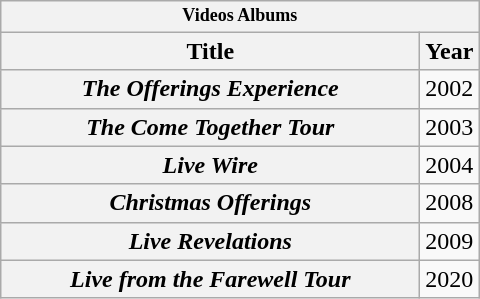<table class="wikitable plainrowheaders" style=text-align:center;>
<tr style="font-size:smaller;">
<th scope="col" colspan="2" style="width:3em;font-size:90%;">Videos Albums</th>
</tr>
<tr>
<th scope="col" rowspan="1" style="width:17em;">Title</th>
<th scope="col" rowspan="1">Year</th>
</tr>
<tr>
<th scope="row"><em>The Offerings Experience</em></th>
<td>2002</td>
</tr>
<tr>
<th scope="row"><em>The Come Together Tour</em></th>
<td>2003</td>
</tr>
<tr>
<th scope="row"><em>Live Wire</em></th>
<td>2004</td>
</tr>
<tr>
<th scope="row"><em>Christmas Offerings</em></th>
<td>2008</td>
</tr>
<tr>
<th scope="row"><em>Live Revelations</em></th>
<td>2009</td>
</tr>
<tr>
<th scope="row"><em>Live from the Farewell Tour</em></th>
<td>2020</td>
</tr>
</table>
